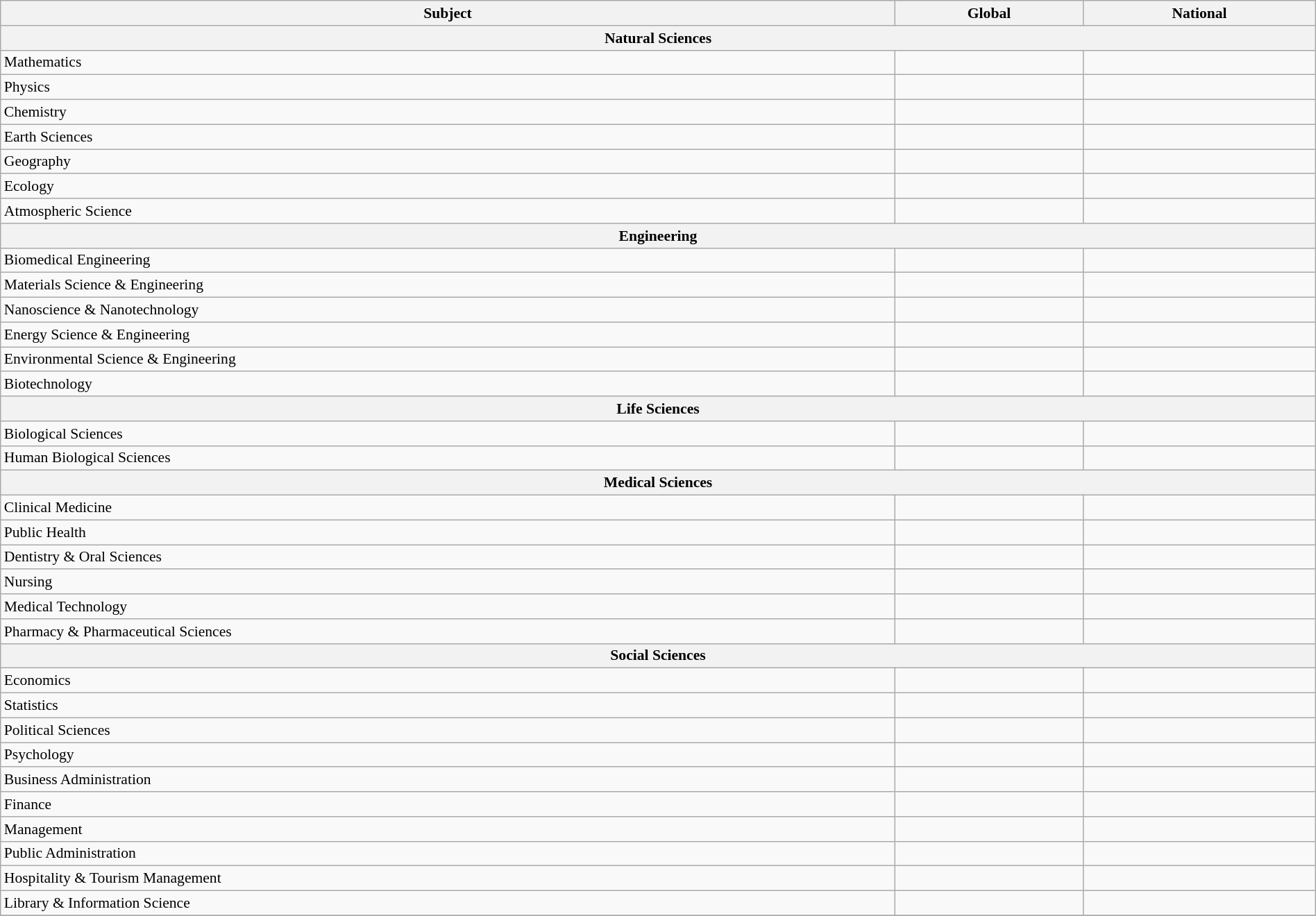<table class="wikitable sortable collapsible" style="width: 100%; font-size: 90%">
<tr>
<th>Subject</th>
<th>Global</th>
<th>National</th>
</tr>
<tr>
<th colspan="3">Natural Sciences</th>
</tr>
<tr>
<td>Mathematics</td>
<td data-sort-value="36"></td>
<td data-sort-value="2"></td>
</tr>
<tr>
<td>Physics</td>
<td data-sort-value="51–75"></td>
<td data-sort-value="6–8"></td>
</tr>
<tr>
<td>Chemistry</td>
<td data-sort-value="21"></td>
<td data-sort-value="10"></td>
</tr>
<tr>
<td>Earth Sciences</td>
<td data-sort-value="151–200"></td>
<td data-sort-value="20–27"></td>
</tr>
<tr>
<td>Geography</td>
<td data-sort-value="151–200"></td>
<td data-sort-value="17–25"></td>
</tr>
<tr>
<td>Ecology</td>
<td data-sort-value="201–300"></td>
<td data-sort-value="10–16"></td>
</tr>
<tr>
<td>Atmospheric Science</td>
<td data-sort-value="32"></td>
<td data-sort-value="7"></td>
</tr>
<tr>
<th colspan="3">Engineering</th>
</tr>
<tr>
<td>Biomedical Engineering</td>
<td data-sort-value="12"></td>
<td data-sort-value="7"></td>
</tr>
<tr>
<td>Materials Science & Engineering</td>
<td data-sort-value="20"></td>
<td data-sort-value="10"></td>
</tr>
<tr>
<td>Nanoscience & Nanotechnology</td>
<td data-sort-value="9"></td>
<td data-sort-value="7"></td>
</tr>
<tr>
<td>Energy Science & Engineering</td>
<td data-sort-value="40"></td>
<td data-sort-value="26"></td>
</tr>
<tr>
<td>Environmental Science & Engineering</td>
<td data-sort-value="31"></td>
<td data-sort-value="11"></td>
</tr>
<tr>
<td>Biotechnology</td>
<td data-sort-value="32"></td>
<td data-sort-value="18"></td>
</tr>
<tr>
<th colspan="3">Life Sciences</th>
</tr>
<tr>
<td>Biological Sciences</td>
<td data-sort-value="76–100"></td>
<td data-sort-value="6"></td>
</tr>
<tr>
<td>Human Biological Sciences</td>
<td data-sort-value="51–75"></td>
<td data-sort-value="1"></td>
</tr>
<tr>
<th colspan="3">Medical Sciences</th>
</tr>
<tr>
<td>Clinical Medicine</td>
<td data-sort-value="151–200"></td>
<td data-sort-value="3–6"></td>
</tr>
<tr>
<td>Public Health</td>
<td data-sort-value="76–100"></td>
<td data-sort-value="5–8"></td>
</tr>
<tr>
<td>Dentistry & Oral Sciences</td>
<td data-sort-value="201–300"></td>
<td data-sort-value="23–30"></td>
</tr>
<tr>
<td>Nursing</td>
<td data-sort-value="101–150"></td>
<td data-sort-value="19–26"></td>
</tr>
<tr>
<td>Medical Technology</td>
<td data-sort-value="76–100"></td>
<td data-sort-value="3"></td>
</tr>
<tr>
<td>Pharmacy & Pharmaceutical Sciences</td>
<td data-sort-value="41"></td>
<td data-sort-value="6"></td>
</tr>
<tr>
<th colspan="3">Social Sciences</th>
</tr>
<tr>
<td>Economics</td>
<td data-sort-value="76–100"></td>
<td data-sort-value="8–13"></td>
</tr>
<tr>
<td>Statistics</td>
<td data-sort-value="35"></td>
<td data-sort-value="1"></td>
</tr>
<tr>
<td>Political Sciences</td>
<td data-sort-value="301–400"></td>
<td data-sort-value="14–25"></td>
</tr>
<tr>
<td>Psychology</td>
<td data-sort-value="201–300"></td>
<td data-sort-value="8–12"></td>
</tr>
<tr>
<td>Business Administration</td>
<td data-sort-value="151–200"></td>
<td data-sort-value="16–19"></td>
</tr>
<tr>
<td>Finance</td>
<td data-sort-value="51–75"></td>
<td data-sort-value="10–14"></td>
</tr>
<tr>
<td>Management</td>
<td data-sort-value="76–100"></td>
<td data-sort-value="11–18"></td>
</tr>
<tr>
<td>Public Administration</td>
<td data-sort-value="151–200"></td>
<td data-sort-value="9–12"></td>
</tr>
<tr>
<td>Hospitality & Tourism Management</td>
<td data-sort-value="51–75"></td>
<td data-sort-value="12–18"></td>
</tr>
<tr>
<td>Library & Information Science</td>
<td data-sort-value="34"></td>
<td data-sort-value="10"></td>
</tr>
<tr>
</tr>
</table>
